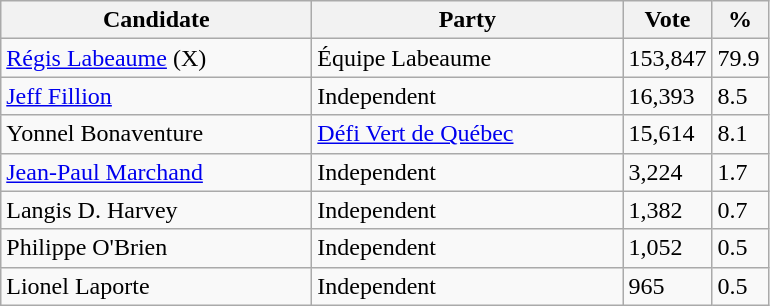<table class="wikitable">
<tr>
<th bgcolor="#DDDDFF" width="200px">Candidate</th>
<th bgcolor="#DDDDFF" width="200px">Party</th>
<th bgcolor="#DDDDFF" width="50px">Vote</th>
<th bgcolor="#DDDDFF" width="30px">%</th>
</tr>
<tr>
<td><a href='#'>Régis Labeaume</a> (X)</td>
<td>Équipe Labeaume</td>
<td>153,847</td>
<td>79.9</td>
</tr>
<tr>
<td><a href='#'>Jeff Fillion</a></td>
<td>Independent</td>
<td>16,393</td>
<td>8.5</td>
</tr>
<tr>
<td>Yonnel Bonaventure</td>
<td><a href='#'>Défi Vert de Québec</a></td>
<td>15,614</td>
<td>8.1</td>
</tr>
<tr>
<td><a href='#'>Jean-Paul Marchand</a></td>
<td>Independent</td>
<td>3,224</td>
<td>1.7</td>
</tr>
<tr>
<td>Langis D. Harvey</td>
<td>Independent</td>
<td>1,382</td>
<td>0.7</td>
</tr>
<tr>
<td>Philippe O'Brien</td>
<td>Independent</td>
<td>1,052</td>
<td>0.5</td>
</tr>
<tr>
<td>Lionel Laporte</td>
<td>Independent</td>
<td>965</td>
<td>0.5</td>
</tr>
</table>
